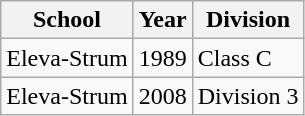<table class="wikitable">
<tr>
<th>School</th>
<th>Year</th>
<th>Division</th>
</tr>
<tr>
<td>Eleva-Strum</td>
<td>1989</td>
<td>Class C</td>
</tr>
<tr>
<td>Eleva-Strum</td>
<td>2008</td>
<td>Division 3</td>
</tr>
</table>
